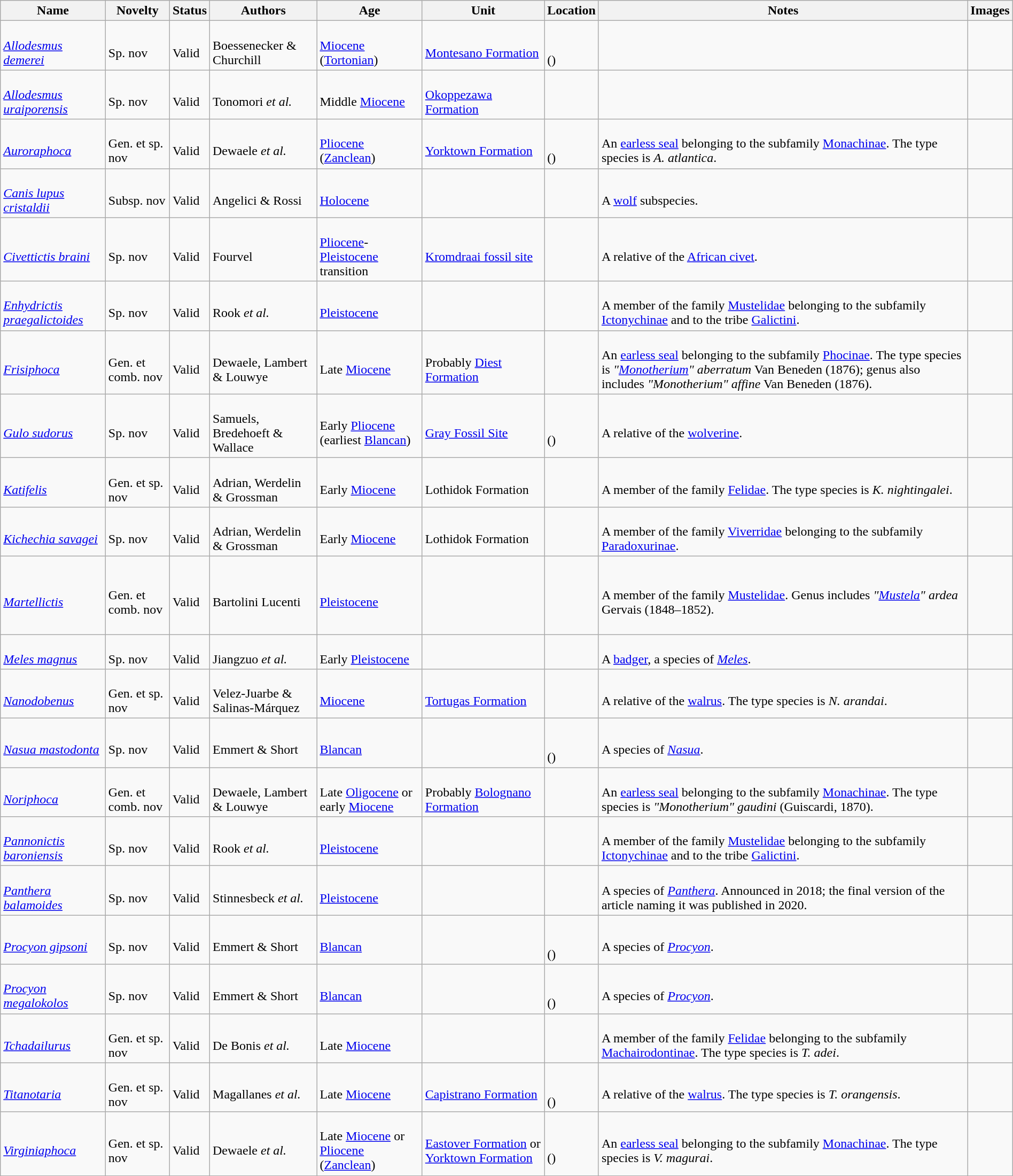<table class="wikitable sortable" align="center" width="100%">
<tr>
<th>Name</th>
<th>Novelty</th>
<th>Status</th>
<th>Authors</th>
<th>Age</th>
<th>Unit</th>
<th>Location</th>
<th>Notes</th>
<th>Images</th>
</tr>
<tr>
<td><br><em><a href='#'>Allodesmus demerei</a></em></td>
<td><br>Sp. nov</td>
<td><br>Valid</td>
<td><br>Boessenecker & Churchill</td>
<td><br><a href='#'>Miocene</a> (<a href='#'>Tortonian</a>)</td>
<td><br><a href='#'>Montesano Formation</a></td>
<td><br><br>()</td>
<td></td>
<td></td>
</tr>
<tr>
<td><br><em><a href='#'>Allodesmus uraiporensis</a></em></td>
<td><br>Sp. nov</td>
<td><br>Valid</td>
<td><br>Tonomori <em>et al.</em></td>
<td><br>Middle <a href='#'>Miocene</a></td>
<td><br><a href='#'>Okoppezawa Formation</a></td>
<td><br></td>
<td></td>
<td></td>
</tr>
<tr>
<td><br><em><a href='#'>Auroraphoca</a></em></td>
<td><br>Gen. et sp. nov</td>
<td><br>Valid</td>
<td><br>Dewaele <em>et al.</em></td>
<td><br><a href='#'>Pliocene</a> (<a href='#'>Zanclean</a>)</td>
<td><br><a href='#'>Yorktown Formation</a></td>
<td><br><br>()</td>
<td><br>An <a href='#'>earless seal</a> belonging to the subfamily <a href='#'>Monachinae</a>. The type species is <em>A. atlantica</em>.</td>
<td></td>
</tr>
<tr>
<td><br><em><a href='#'>Canis lupus cristaldii</a></em></td>
<td><br>Subsp. nov</td>
<td><br>Valid</td>
<td><br>Angelici & Rossi</td>
<td><br><a href='#'>Holocene</a></td>
<td></td>
<td><br></td>
<td><br>A <a href='#'>wolf</a> subspecies.</td>
<td></td>
</tr>
<tr>
<td><br><em><a href='#'>Civettictis braini</a></em></td>
<td><br>Sp. nov</td>
<td><br>Valid</td>
<td><br>Fourvel</td>
<td><br><a href='#'>Pliocene</a>-<a href='#'>Pleistocene</a> transition</td>
<td><br><a href='#'>Kromdraai fossil site</a></td>
<td><br></td>
<td><br>A relative of the <a href='#'>African civet</a>.</td>
<td></td>
</tr>
<tr>
<td><br><em><a href='#'>Enhydrictis praegalictoides</a></em></td>
<td><br>Sp. nov</td>
<td><br>Valid</td>
<td><br>Rook <em>et al.</em></td>
<td><br><a href='#'>Pleistocene</a></td>
<td></td>
<td><br></td>
<td><br>A member of the family <a href='#'>Mustelidae</a> belonging to the subfamily <a href='#'>Ictonychinae</a> and to the tribe <a href='#'>Galictini</a>.</td>
<td></td>
</tr>
<tr>
<td><br><em><a href='#'>Frisiphoca</a></em></td>
<td><br>Gen. et comb. nov</td>
<td><br>Valid</td>
<td><br>Dewaele, Lambert & Louwye</td>
<td><br>Late <a href='#'>Miocene</a></td>
<td><br>Probably <a href='#'>Diest Formation</a></td>
<td><br></td>
<td><br>An <a href='#'>earless seal</a> belonging to the subfamily <a href='#'>Phocinae</a>. The type species is <em>"<a href='#'>Monotherium</a>" aberratum</em> Van Beneden (1876); genus also includes <em>"Monotherium" affine</em> Van Beneden (1876).</td>
<td></td>
</tr>
<tr>
<td><br><em><a href='#'>Gulo sudorus</a></em></td>
<td><br>Sp. nov</td>
<td><br>Valid</td>
<td><br>Samuels, Bredehoeft & Wallace</td>
<td><br>Early <a href='#'>Pliocene</a> (earliest <a href='#'>Blancan</a>)</td>
<td><br><a href='#'>Gray Fossil Site</a></td>
<td><br><br>()</td>
<td><br>A relative of the <a href='#'>wolverine</a>.</td>
<td></td>
</tr>
<tr>
<td><br><em><a href='#'>Katifelis</a></em></td>
<td><br>Gen. et sp. nov</td>
<td><br>Valid</td>
<td><br>Adrian, Werdelin & Grossman</td>
<td><br>Early <a href='#'>Miocene</a></td>
<td><br>Lothidok Formation</td>
<td><br></td>
<td><br>A member of the family <a href='#'>Felidae</a>. The type species is <em>K. nightingalei</em>.</td>
<td></td>
</tr>
<tr>
<td><br><em><a href='#'>Kichechia savagei</a></em></td>
<td><br>Sp. nov</td>
<td><br>Valid</td>
<td><br>Adrian, Werdelin & Grossman</td>
<td><br>Early <a href='#'>Miocene</a></td>
<td><br>Lothidok Formation</td>
<td><br></td>
<td><br>A member of the family <a href='#'>Viverridae</a> belonging to the subfamily <a href='#'>Paradoxurinae</a>.</td>
<td></td>
</tr>
<tr>
<td><br><em><a href='#'>Martellictis</a></em></td>
<td><br>Gen. et comb. nov</td>
<td><br>Valid</td>
<td><br>Bartolini Lucenti</td>
<td><br><a href='#'>Pleistocene</a></td>
<td></td>
<td><br><br>
<br>
<br>
<br>
</td>
<td><br>A member of the family <a href='#'>Mustelidae</a>. Genus includes <em>"<a href='#'>Mustela</a>" ardea</em> Gervais (1848–1852).</td>
<td></td>
</tr>
<tr>
<td><br><em><a href='#'>Meles magnus</a></em></td>
<td><br>Sp. nov</td>
<td><br>Valid</td>
<td><br>Jiangzuo <em>et al.</em></td>
<td><br>Early <a href='#'>Pleistocene</a></td>
<td></td>
<td><br></td>
<td><br>A <a href='#'>badger</a>, a species of <em><a href='#'>Meles</a></em>.</td>
<td></td>
</tr>
<tr>
<td><br><em><a href='#'>Nanodobenus</a></em></td>
<td><br>Gen. et sp. nov</td>
<td><br>Valid</td>
<td><br>Velez-Juarbe & Salinas-Márquez</td>
<td><br><a href='#'>Miocene</a></td>
<td><br><a href='#'>Tortugas Formation</a></td>
<td><br></td>
<td><br>A relative of the <a href='#'>walrus</a>. The type species is <em>N. arandai</em>.</td>
<td></td>
</tr>
<tr>
<td><br><em><a href='#'>Nasua mastodonta</a></em></td>
<td><br>Sp. nov</td>
<td><br>Valid</td>
<td><br>Emmert & Short</td>
<td><br><a href='#'>Blancan</a></td>
<td></td>
<td><br><br>()</td>
<td><br>A species of <em><a href='#'>Nasua</a></em>.</td>
<td></td>
</tr>
<tr>
<td><br><em><a href='#'>Noriphoca</a></em></td>
<td><br>Gen. et comb. nov</td>
<td><br>Valid</td>
<td><br>Dewaele, Lambert & Louwye</td>
<td><br>Late <a href='#'>Oligocene</a> or early <a href='#'>Miocene</a></td>
<td><br>Probably <a href='#'>Bolognano Formation</a></td>
<td><br></td>
<td><br>An <a href='#'>earless seal</a> belonging to the subfamily <a href='#'>Monachinae</a>. The type species is <em>"Monotherium" gaudini</em> (Guiscardi, 1870).</td>
<td></td>
</tr>
<tr>
<td><br><em><a href='#'>Pannonictis baroniensis</a></em></td>
<td><br>Sp. nov</td>
<td><br>Valid</td>
<td><br>Rook <em>et al.</em></td>
<td><br><a href='#'>Pleistocene</a></td>
<td></td>
<td><br></td>
<td><br>A member of the family <a href='#'>Mustelidae</a> belonging to the subfamily <a href='#'>Ictonychinae</a> and to the tribe <a href='#'>Galictini</a>.</td>
<td></td>
</tr>
<tr>
<td><br><em><a href='#'>Panthera balamoides</a></em></td>
<td><br>Sp. nov</td>
<td><br>Valid</td>
<td><br>Stinnesbeck <em>et al.</em></td>
<td><br><a href='#'>Pleistocene</a></td>
<td></td>
<td><br></td>
<td><br>A species of <em><a href='#'>Panthera</a></em>. Announced in 2018; the final version of the article naming it was published in 2020.</td>
<td></td>
</tr>
<tr>
<td><br><em><a href='#'>Procyon gipsoni</a></em></td>
<td><br>Sp. nov</td>
<td><br>Valid</td>
<td><br>Emmert & Short</td>
<td><br><a href='#'>Blancan</a></td>
<td></td>
<td><br><br>()</td>
<td><br>A species of <em><a href='#'>Procyon</a></em>.</td>
<td></td>
</tr>
<tr>
<td><br><em><a href='#'>Procyon megalokolos</a></em></td>
<td><br>Sp. nov</td>
<td><br>Valid</td>
<td><br>Emmert & Short</td>
<td><br><a href='#'>Blancan</a></td>
<td></td>
<td><br><br>()</td>
<td><br>A species of <em><a href='#'>Procyon</a></em>.</td>
<td></td>
</tr>
<tr>
<td><br><em><a href='#'>Tchadailurus</a></em></td>
<td><br>Gen. et sp. nov</td>
<td><br>Valid</td>
<td><br>De Bonis <em>et al.</em></td>
<td><br>Late <a href='#'>Miocene</a></td>
<td></td>
<td><br></td>
<td><br>A member of the family <a href='#'>Felidae</a> belonging to the subfamily <a href='#'>Machairodontinae</a>. The type species is <em>T. adei</em>.</td>
<td></td>
</tr>
<tr>
<td><br><em><a href='#'>Titanotaria</a></em></td>
<td><br>Gen. et sp. nov</td>
<td><br>Valid</td>
<td><br>Magallanes <em>et al.</em></td>
<td><br>Late <a href='#'>Miocene</a></td>
<td><br><a href='#'>Capistrano Formation</a></td>
<td><br><br>()</td>
<td><br>A relative of the <a href='#'>walrus</a>. The type species is <em>T. orangensis</em>.</td>
<td></td>
</tr>
<tr>
<td><br><em><a href='#'>Virginiaphoca</a></em></td>
<td><br>Gen. et sp. nov</td>
<td><br>Valid</td>
<td><br>Dewaele <em>et al.</em></td>
<td><br>Late <a href='#'>Miocene</a> or <a href='#'>Pliocene</a> (<a href='#'>Zanclean</a>)</td>
<td><br><a href='#'>Eastover Formation</a> or <a href='#'>Yorktown Formation</a></td>
<td><br><br>()</td>
<td><br>An <a href='#'>earless seal</a> belonging to the subfamily <a href='#'>Monachinae</a>. The type species is <em>V. magurai</em>.</td>
<td></td>
</tr>
<tr>
</tr>
</table>
